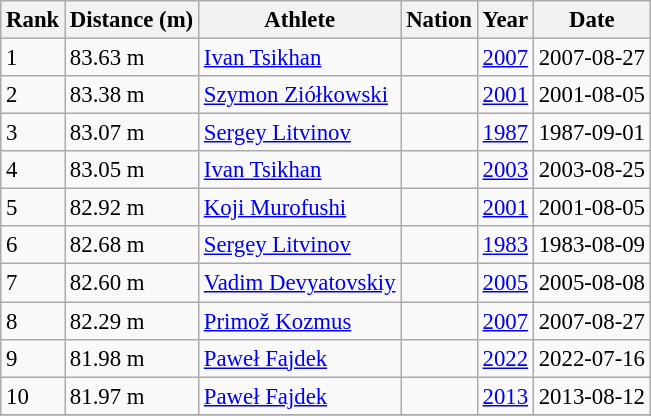<table class=wikitable style="font-size:95%">
<tr>
<th>Rank</th>
<th>Distance (m)</th>
<th>Athlete</th>
<th>Nation</th>
<th>Year</th>
<th>Date</th>
</tr>
<tr>
<td>1</td>
<td>83.63 m</td>
<td><a href='#'>Ivan Tsikhan</a></td>
<td></td>
<td><a href='#'>2007</a></td>
<td>2007-08-27</td>
</tr>
<tr>
<td>2</td>
<td>83.38 m</td>
<td><a href='#'>Szymon Ziółkowski</a></td>
<td></td>
<td><a href='#'>2001</a></td>
<td>2001-08-05</td>
</tr>
<tr>
<td>3</td>
<td>83.07 m</td>
<td><a href='#'>Sergey Litvinov</a></td>
<td></td>
<td><a href='#'>1987</a></td>
<td>1987-09-01</td>
</tr>
<tr>
<td>4</td>
<td>83.05 m</td>
<td><a href='#'>Ivan Tsikhan</a></td>
<td></td>
<td><a href='#'>2003</a></td>
<td>2003-08-25</td>
</tr>
<tr>
<td>5</td>
<td>82.92 m</td>
<td><a href='#'>Koji Murofushi</a></td>
<td></td>
<td><a href='#'>2001</a></td>
<td>2001-08-05</td>
</tr>
<tr>
<td>6</td>
<td>82.68 m</td>
<td><a href='#'>Sergey Litvinov</a></td>
<td></td>
<td><a href='#'>1983</a></td>
<td>1983-08-09</td>
</tr>
<tr>
<td>7</td>
<td>82.60 m</td>
<td><a href='#'>Vadim Devyatovskiy</a></td>
<td></td>
<td><a href='#'>2005</a></td>
<td>2005-08-08</td>
</tr>
<tr>
<td>8</td>
<td>82.29 m</td>
<td><a href='#'>Primož Kozmus</a></td>
<td></td>
<td><a href='#'>2007</a></td>
<td>2007-08-27</td>
</tr>
<tr>
<td>9</td>
<td>81.98 m</td>
<td><a href='#'>Paweł Fajdek</a></td>
<td></td>
<td><a href='#'>2022</a></td>
<td>2022-07-16</td>
</tr>
<tr>
<td>10</td>
<td>81.97 m</td>
<td><a href='#'>Paweł Fajdek</a></td>
<td></td>
<td><a href='#'>2013</a></td>
<td>2013-08-12</td>
</tr>
<tr>
</tr>
</table>
